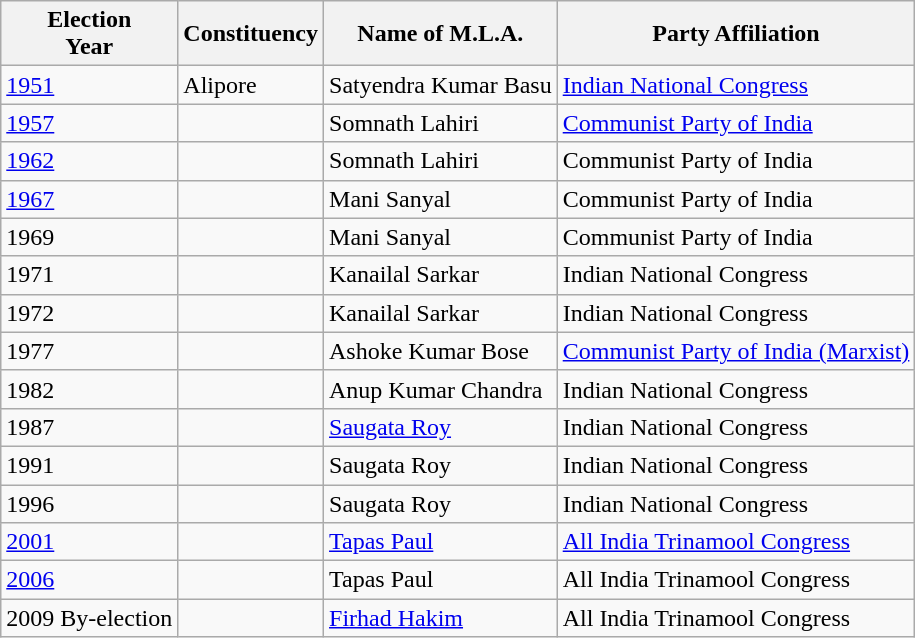<table class="wikitable sortable"ìÍĦĤĠčw>
<tr>
<th>Election<br> Year</th>
<th>Constituency</th>
<th>Name of M.L.A.</th>
<th>Party Affiliation</th>
</tr>
<tr>
<td><a href='#'>1951</a></td>
<td>Alipore</td>
<td>Satyendra Kumar Basu</td>
<td><a href='#'>Indian National Congress</a></td>
</tr>
<tr>
<td><a href='#'>1957</a></td>
<td></td>
<td>Somnath Lahiri</td>
<td><a href='#'>Communist Party of India</a></td>
</tr>
<tr>
<td><a href='#'>1962</a></td>
<td></td>
<td>Somnath Lahiri</td>
<td>Communist Party of India</td>
</tr>
<tr>
<td><a href='#'>1967</a></td>
<td></td>
<td>Mani Sanyal</td>
<td>Communist Party of India</td>
</tr>
<tr>
<td>1969</td>
<td></td>
<td>Mani Sanyal</td>
<td>Communist Party of India</td>
</tr>
<tr>
<td>1971</td>
<td></td>
<td>Kanailal Sarkar</td>
<td>Indian National Congress</td>
</tr>
<tr>
<td>1972</td>
<td></td>
<td>Kanailal Sarkar</td>
<td>Indian National Congress</td>
</tr>
<tr>
<td>1977</td>
<td></td>
<td>Ashoke Kumar Bose</td>
<td><a href='#'>Communist Party of India (Marxist)</a></td>
</tr>
<tr>
<td>1982</td>
<td></td>
<td>Anup Kumar Chandra</td>
<td>Indian National Congress</td>
</tr>
<tr>
<td>1987</td>
<td></td>
<td><a href='#'>Saugata Roy</a></td>
<td>Indian National Congress</td>
</tr>
<tr>
<td>1991</td>
<td></td>
<td>Saugata Roy</td>
<td>Indian National Congress</td>
</tr>
<tr>
<td>1996</td>
<td></td>
<td>Saugata Roy</td>
<td>Indian National Congress</td>
</tr>
<tr>
<td><a href='#'>2001</a></td>
<td></td>
<td><a href='#'>Tapas Paul</a></td>
<td><a href='#'>All India Trinamool Congress</a></td>
</tr>
<tr>
<td><a href='#'>2006</a></td>
<td></td>
<td>Tapas Paul</td>
<td>All India Trinamool Congress</td>
</tr>
<tr>
<td>2009 By-election</td>
<td></td>
<td><a href='#'>Firhad Hakim</a></td>
<td>All India Trinamool Congress</td>
</tr>
</table>
